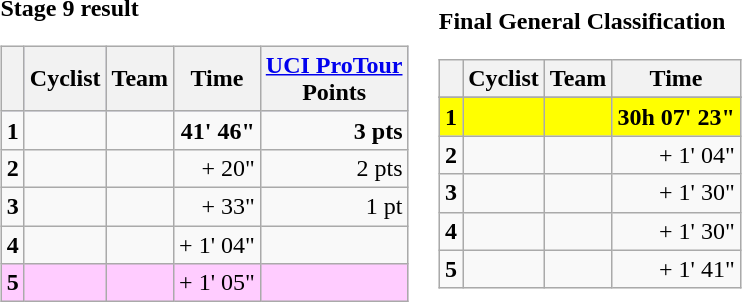<table>
<tr>
<td><strong>Stage 9 result</strong><br><table class="wikitable">
<tr style="background:#ccccff;">
<th></th>
<th>Cyclist</th>
<th>Team</th>
<th>Time</th>
<th><a href='#'>UCI ProTour</a><br>Points</th>
</tr>
<tr>
<td><strong>1</strong></td>
<td><strong></strong></td>
<td><strong></strong></td>
<td align=right><strong>41' 46"</strong></td>
<td align=right><strong>3 pts</strong></td>
</tr>
<tr>
<td><strong>2</strong></td>
<td></td>
<td></td>
<td align=right>+ 20"</td>
<td align=right>2 pts</td>
</tr>
<tr>
<td><strong>3</strong></td>
<td></td>
<td></td>
<td align=right>+ 33"</td>
<td align=right>1 pt</td>
</tr>
<tr>
<td><strong>4</strong></td>
<td></td>
<td></td>
<td align=right>+ 1' 04"</td>
<td align=right></td>
</tr>
<tr bgcolor=#FFCCFF>
<td><strong>5</strong></td>
<td></td>
<td></td>
<td align=right>+ 1' 05"</td>
<td align=right></td>
</tr>
</table>
</td>
<td><strong>Final General Classification</strong><br><table class="wikitable">
<tr>
<th></th>
<th>Cyclist</th>
<th>Team</th>
<th>Time</th>
</tr>
<tr>
</tr>
<tr style="background:yellow">
<td><strong>1</strong></td>
<td><strong></strong></td>
<td><strong></strong></td>
<td align="right"><strong>30h 07' 23"</strong></td>
</tr>
<tr>
<td><strong>2</strong></td>
<td></td>
<td></td>
<td align="right">+ 1' 04"</td>
</tr>
<tr>
<td><strong>3</strong></td>
<td></td>
<td></td>
<td align="right">+ 1' 30"</td>
</tr>
<tr>
<td><strong>4</strong></td>
<td></td>
<td></td>
<td align="right">+ 1' 30"</td>
</tr>
<tr>
<td><strong>5</strong></td>
<td></td>
<td></td>
<td align="right">+ 1' 41"</td>
</tr>
</table>
</td>
</tr>
</table>
